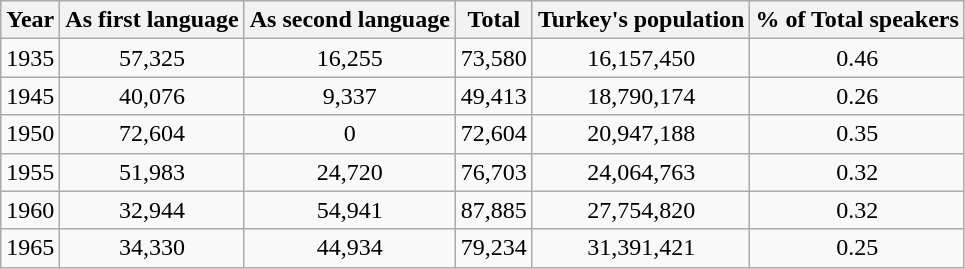<table class="wikitable" style="text-align:center">
<tr>
<th>Year</th>
<th>As first language</th>
<th>As second language</th>
<th>Total</th>
<th>Turkey's population</th>
<th>% of Total speakers</th>
</tr>
<tr>
<td>1935</td>
<td>57,325</td>
<td>16,255</td>
<td>73,580</td>
<td>16,157,450</td>
<td>0.46</td>
</tr>
<tr>
<td>1945</td>
<td>40,076</td>
<td>9,337</td>
<td>49,413</td>
<td>18,790,174</td>
<td>0.26</td>
</tr>
<tr>
<td>1950</td>
<td>72,604</td>
<td>0</td>
<td>72,604</td>
<td>20,947,188</td>
<td>0.35</td>
</tr>
<tr>
<td>1955</td>
<td>51,983</td>
<td>24,720</td>
<td>76,703</td>
<td>24,064,763</td>
<td>0.32</td>
</tr>
<tr>
<td>1960</td>
<td>32,944</td>
<td>54,941</td>
<td>87,885</td>
<td>27,754,820</td>
<td>0.32</td>
</tr>
<tr>
<td>1965</td>
<td>34,330</td>
<td>44,934</td>
<td>79,234</td>
<td>31,391,421</td>
<td>0.25</td>
</tr>
</table>
